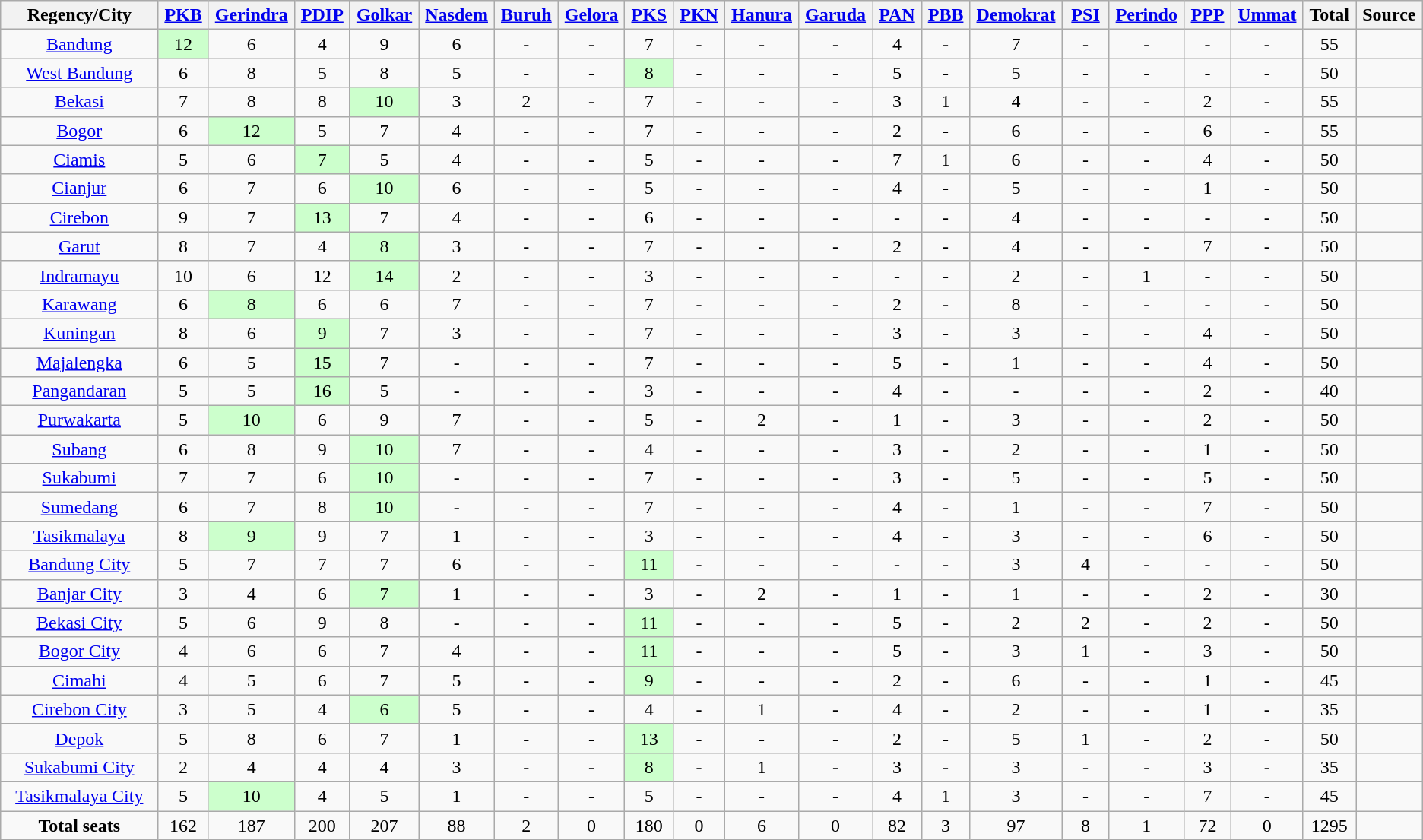<table class="wikitable sortable" style="text-align:center">
<tr>
<th scope=col width=10%>Regency/City</th>
<th scope=col width=3%><a href='#'>PKB</a></th>
<th scope=col width=3%><a href='#'>Gerindra</a></th>
<th scope=col width=3%><a href='#'>PDIP</a></th>
<th scope=col width=3%><a href='#'>Golkar</a></th>
<th scope=col width=3%><a href='#'>Nasdem</a></th>
<th scope=col width=3%><a href='#'>Buruh</a></th>
<th scope=col width=3%><a href='#'>Gelora</a></th>
<th scope=col width=3%><a href='#'>PKS</a></th>
<th scope=col width=3%><a href='#'>PKN</a></th>
<th scope=col width=3%><a href='#'>Hanura</a></th>
<th scope=col width=3%><a href='#'>Garuda</a></th>
<th scope=col width=3%><a href='#'>PAN</a></th>
<th scope=col width=3%><a href='#'>PBB</a></th>
<th scope=col width=3%><a href='#'>Demokrat</a></th>
<th scope=col width=3%><a href='#'>PSI</a></th>
<th scope=col width=3%><a href='#'>Perindo</a></th>
<th scope=col width=3%><a href='#'>PPP</a></th>
<th scope=col width=3%><a href='#'>Ummat</a></th>
<th scope=col width=3%>Total</th>
<th scope=col width=3%>Source</th>
</tr>
<tr>
<td><a href='#'>Bandung</a></td>
<td style="background:#cfc;">12</td>
<td>6</td>
<td>4</td>
<td>9</td>
<td>6</td>
<td>-</td>
<td>-</td>
<td>7</td>
<td>-</td>
<td>-</td>
<td>-</td>
<td>4</td>
<td>-</td>
<td>7</td>
<td>-</td>
<td>-</td>
<td>-</td>
<td>-</td>
<td>55</td>
<td></td>
</tr>
<tr>
<td><a href='#'>West Bandung</a></td>
<td>6</td>
<td>8</td>
<td>5</td>
<td>8</td>
<td>5</td>
<td>-</td>
<td>-</td>
<td style="background:#cfc;">8</td>
<td>-</td>
<td>-</td>
<td>-</td>
<td>5</td>
<td>-</td>
<td>5</td>
<td>-</td>
<td>-</td>
<td>-</td>
<td>-</td>
<td>50</td>
<td></td>
</tr>
<tr>
<td><a href='#'>Bekasi</a></td>
<td>7</td>
<td>8</td>
<td>8</td>
<td style="background:#cfc;">10</td>
<td>3</td>
<td>2</td>
<td>-</td>
<td>7</td>
<td>-</td>
<td>-</td>
<td>-</td>
<td>3</td>
<td>1</td>
<td>4</td>
<td>-</td>
<td>-</td>
<td>2</td>
<td>-</td>
<td>55</td>
<td></td>
</tr>
<tr>
<td><a href='#'>Bogor</a></td>
<td>6</td>
<td style="background:#cfc;">12</td>
<td>5</td>
<td>7</td>
<td>4</td>
<td>-</td>
<td>-</td>
<td>7</td>
<td>-</td>
<td>-</td>
<td>-</td>
<td>2</td>
<td>-</td>
<td>6</td>
<td>-</td>
<td>-</td>
<td>6</td>
<td>-</td>
<td>55</td>
<td></td>
</tr>
<tr>
<td><a href='#'>Ciamis</a></td>
<td>5</td>
<td>6</td>
<td style="background:#cfc;">7</td>
<td>5</td>
<td>4</td>
<td>-</td>
<td>-</td>
<td>5</td>
<td>-</td>
<td>-</td>
<td>-</td>
<td>7</td>
<td>1</td>
<td>6</td>
<td>-</td>
<td>-</td>
<td>4</td>
<td>-</td>
<td>50</td>
<td></td>
</tr>
<tr>
<td><a href='#'>Cianjur</a></td>
<td>6</td>
<td>7</td>
<td>6</td>
<td style="background:#cfc;">10</td>
<td>6</td>
<td>-</td>
<td>-</td>
<td>5</td>
<td>-</td>
<td>-</td>
<td>-</td>
<td>4</td>
<td>-</td>
<td>5</td>
<td>-</td>
<td>-</td>
<td>1</td>
<td>-</td>
<td>50</td>
<td></td>
</tr>
<tr>
<td><a href='#'>Cirebon</a></td>
<td>9</td>
<td>7</td>
<td style="background:#cfc;">13</td>
<td>7</td>
<td>4</td>
<td>-</td>
<td>-</td>
<td>6</td>
<td>-</td>
<td>-</td>
<td>-</td>
<td>-</td>
<td>-</td>
<td>4</td>
<td>-</td>
<td>-</td>
<td>-</td>
<td>-</td>
<td>50</td>
<td></td>
</tr>
<tr>
<td><a href='#'>Garut</a></td>
<td>8</td>
<td>7</td>
<td>4</td>
<td style="background:#cfc;">8</td>
<td>3</td>
<td>-</td>
<td>-</td>
<td>7</td>
<td>-</td>
<td>-</td>
<td>-</td>
<td>2</td>
<td>-</td>
<td>4</td>
<td>-</td>
<td>-</td>
<td>7</td>
<td>-</td>
<td>50</td>
<td></td>
</tr>
<tr>
<td><a href='#'>Indramayu</a></td>
<td>10</td>
<td>6</td>
<td>12</td>
<td style="background:#cfc;">14</td>
<td>2</td>
<td>-</td>
<td>-</td>
<td>3</td>
<td>-</td>
<td>-</td>
<td>-</td>
<td>-</td>
<td>-</td>
<td>2</td>
<td>-</td>
<td>1</td>
<td>-</td>
<td>-</td>
<td>50</td>
<td></td>
</tr>
<tr>
<td><a href='#'>Karawang</a></td>
<td>6</td>
<td style="background:#cfc;">8</td>
<td>6</td>
<td>6</td>
<td>7</td>
<td>-</td>
<td>-</td>
<td>7</td>
<td>-</td>
<td>-</td>
<td>-</td>
<td>2</td>
<td>-</td>
<td>8</td>
<td>-</td>
<td>-</td>
<td>-</td>
<td>-</td>
<td>50</td>
<td></td>
</tr>
<tr>
<td><a href='#'>Kuningan</a></td>
<td>8</td>
<td>6</td>
<td style="background:#cfc;">9</td>
<td>7</td>
<td>3</td>
<td>-</td>
<td>-</td>
<td>7</td>
<td>-</td>
<td>-</td>
<td>-</td>
<td>3</td>
<td>-</td>
<td>3</td>
<td>-</td>
<td>-</td>
<td>4</td>
<td>-</td>
<td>50</td>
<td></td>
</tr>
<tr>
<td><a href='#'>Majalengka</a></td>
<td>6</td>
<td>5</td>
<td style="background:#cfc;">15</td>
<td>7</td>
<td>-</td>
<td>-</td>
<td>-</td>
<td>7</td>
<td>-</td>
<td>-</td>
<td>-</td>
<td>5</td>
<td>-</td>
<td>1</td>
<td>-</td>
<td>-</td>
<td>4</td>
<td>-</td>
<td>50</td>
<td></td>
</tr>
<tr>
<td><a href='#'>Pangandaran</a></td>
<td>5</td>
<td>5</td>
<td style="background:#cfc;">16</td>
<td>5</td>
<td>-</td>
<td>-</td>
<td>-</td>
<td>3</td>
<td>-</td>
<td>-</td>
<td>-</td>
<td>4</td>
<td>-</td>
<td>-</td>
<td>-</td>
<td>-</td>
<td>2</td>
<td>-</td>
<td>40</td>
<td></td>
</tr>
<tr>
<td><a href='#'>Purwakarta</a></td>
<td>5</td>
<td style="background:#cfc;">10</td>
<td>6</td>
<td>9</td>
<td>7</td>
<td>-</td>
<td>-</td>
<td>5</td>
<td>-</td>
<td>2</td>
<td>-</td>
<td>1</td>
<td>-</td>
<td>3</td>
<td>-</td>
<td>-</td>
<td>2</td>
<td>-</td>
<td>50</td>
<td></td>
</tr>
<tr>
<td><a href='#'>Subang</a></td>
<td>6</td>
<td>8</td>
<td>9</td>
<td style="background:#cfc;">10</td>
<td>7</td>
<td>-</td>
<td>-</td>
<td>4</td>
<td>-</td>
<td>-</td>
<td>-</td>
<td>3</td>
<td>-</td>
<td>2</td>
<td>-</td>
<td>-</td>
<td>1</td>
<td>-</td>
<td>50</td>
<td></td>
</tr>
<tr>
<td><a href='#'>Sukabumi</a></td>
<td>7</td>
<td>7</td>
<td>6</td>
<td style="background:#cfc;">10</td>
<td>-</td>
<td>-</td>
<td>-</td>
<td>7</td>
<td>-</td>
<td>-</td>
<td>-</td>
<td>3</td>
<td>-</td>
<td>5</td>
<td>-</td>
<td>-</td>
<td>5</td>
<td>-</td>
<td>50</td>
<td></td>
</tr>
<tr>
<td><a href='#'>Sumedang</a></td>
<td>6</td>
<td>7</td>
<td>8</td>
<td style="background:#cfc;">10</td>
<td>-</td>
<td>-</td>
<td>-</td>
<td>7</td>
<td>-</td>
<td>-</td>
<td>-</td>
<td>4</td>
<td>-</td>
<td>1</td>
<td>-</td>
<td>-</td>
<td>7</td>
<td>-</td>
<td>50</td>
<td></td>
</tr>
<tr>
<td><a href='#'>Tasikmalaya</a></td>
<td>8</td>
<td style="background:#cfc;">9</td>
<td>9</td>
<td>7</td>
<td>1</td>
<td>-</td>
<td>-</td>
<td>3</td>
<td>-</td>
<td>-</td>
<td>-</td>
<td>4</td>
<td>-</td>
<td>3</td>
<td>-</td>
<td>-</td>
<td>6</td>
<td>-</td>
<td>50</td>
<td></td>
</tr>
<tr>
<td><a href='#'>Bandung City</a></td>
<td>5</td>
<td>7</td>
<td>7</td>
<td>7</td>
<td>6</td>
<td>-</td>
<td>-</td>
<td style="background:#cfc;">11</td>
<td>-</td>
<td>-</td>
<td>-</td>
<td>-</td>
<td>-</td>
<td>3</td>
<td>4</td>
<td>-</td>
<td>-</td>
<td>-</td>
<td>50</td>
<td></td>
</tr>
<tr>
<td><a href='#'>Banjar City</a></td>
<td>3</td>
<td>4</td>
<td>6</td>
<td style="background:#cfc;">7</td>
<td>1</td>
<td>-</td>
<td>-</td>
<td>3</td>
<td>-</td>
<td>2</td>
<td>-</td>
<td>1</td>
<td>-</td>
<td>1</td>
<td>-</td>
<td>-</td>
<td>2</td>
<td>-</td>
<td>30</td>
<td></td>
</tr>
<tr>
<td><a href='#'>Bekasi City</a></td>
<td>5</td>
<td>6</td>
<td>9</td>
<td>8</td>
<td>-</td>
<td>-</td>
<td>-</td>
<td style="background:#cfc;">11</td>
<td>-</td>
<td>-</td>
<td>-</td>
<td>5</td>
<td>-</td>
<td>2</td>
<td>2</td>
<td>-</td>
<td>2</td>
<td>-</td>
<td>50</td>
<td></td>
</tr>
<tr>
<td><a href='#'>Bogor City</a></td>
<td>4</td>
<td>6</td>
<td>6</td>
<td>7</td>
<td>4</td>
<td>-</td>
<td>-</td>
<td style="background:#cfc;">11</td>
<td>-</td>
<td>-</td>
<td>-</td>
<td>5</td>
<td>-</td>
<td>3</td>
<td>1</td>
<td>-</td>
<td>3</td>
<td>-</td>
<td>50</td>
<td></td>
</tr>
<tr>
<td><a href='#'>Cimahi</a></td>
<td>4</td>
<td>5</td>
<td>6</td>
<td>7</td>
<td>5</td>
<td>-</td>
<td>-</td>
<td style="background:#cfc;">9</td>
<td>-</td>
<td>-</td>
<td>-</td>
<td>2</td>
<td>-</td>
<td>6</td>
<td>-</td>
<td>-</td>
<td>1</td>
<td>-</td>
<td>45</td>
<td></td>
</tr>
<tr>
<td><a href='#'>Cirebon City</a></td>
<td>3</td>
<td>5</td>
<td>4</td>
<td style="background:#cfc;">6</td>
<td>5</td>
<td>-</td>
<td>-</td>
<td>4</td>
<td>-</td>
<td>1</td>
<td>-</td>
<td>4</td>
<td>-</td>
<td>2</td>
<td>-</td>
<td>-</td>
<td>1</td>
<td>-</td>
<td>35</td>
<td></td>
</tr>
<tr>
<td><a href='#'>Depok</a></td>
<td>5</td>
<td>8</td>
<td>6</td>
<td>7</td>
<td>1</td>
<td>-</td>
<td>-</td>
<td style="background:#cfc;">13</td>
<td>-</td>
<td>-</td>
<td>-</td>
<td>2</td>
<td>-</td>
<td>5</td>
<td>1</td>
<td>-</td>
<td>2</td>
<td>-</td>
<td>50</td>
<td></td>
</tr>
<tr>
<td><a href='#'>Sukabumi City</a></td>
<td>2</td>
<td>4</td>
<td>4</td>
<td>4</td>
<td>3</td>
<td>-</td>
<td>-</td>
<td style="background:#cfc;">8</td>
<td>-</td>
<td>1</td>
<td>-</td>
<td>3</td>
<td>-</td>
<td>3</td>
<td>-</td>
<td>-</td>
<td>3</td>
<td>-</td>
<td>35</td>
<td></td>
</tr>
<tr>
<td><a href='#'>Tasikmalaya City</a></td>
<td>5</td>
<td style="background:#cfc;">10</td>
<td>4</td>
<td>5</td>
<td>1</td>
<td>-</td>
<td>-</td>
<td>5</td>
<td>-</td>
<td>-</td>
<td>-</td>
<td>4</td>
<td>1</td>
<td>3</td>
<td>-</td>
<td>-</td>
<td>7</td>
<td>-</td>
<td>45</td>
<td></td>
</tr>
<tr>
<td><strong>Total seats</strong></td>
<td>162</td>
<td>187</td>
<td>200</td>
<td>207</td>
<td>88</td>
<td>2</td>
<td>0</td>
<td>180</td>
<td>0</td>
<td>6</td>
<td>0</td>
<td>82</td>
<td>3</td>
<td>97</td>
<td>8</td>
<td>1</td>
<td>72</td>
<td>0</td>
<td>1295</td>
</tr>
</table>
